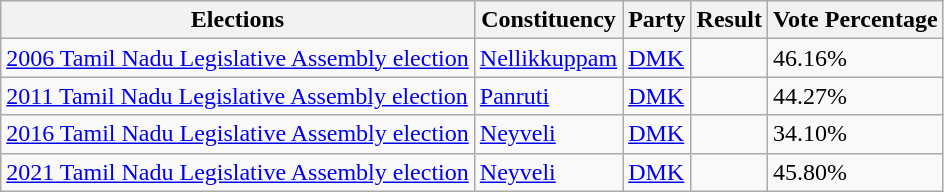<table class="wikitable">
<tr>
<th>Elections</th>
<th>Constituency</th>
<th>Party</th>
<th>Result</th>
<th>Vote Percentage</th>
</tr>
<tr>
<td><a href='#'>2006 Tamil Nadu Legislative Assembly election</a></td>
<td><a href='#'>Nellikkuppam</a></td>
<td><a href='#'>DMK</a></td>
<td></td>
<td>46.16%</td>
</tr>
<tr>
<td><a href='#'>2011 Tamil Nadu Legislative Assembly election</a></td>
<td><a href='#'>Panruti</a></td>
<td><a href='#'>DMK</a></td>
<td></td>
<td>44.27%</td>
</tr>
<tr>
<td><a href='#'>2016 Tamil Nadu Legislative Assembly election</a></td>
<td><a href='#'>Neyveli</a></td>
<td><a href='#'>DMK</a></td>
<td></td>
<td>34.10%</td>
</tr>
<tr>
<td><a href='#'>2021 Tamil Nadu Legislative Assembly election</a></td>
<td><a href='#'>Neyveli</a></td>
<td><a href='#'>DMK</a></td>
<td></td>
<td>45.80%</td>
</tr>
</table>
